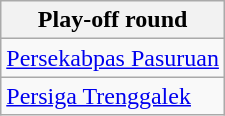<table class="wikitable">
<tr>
<th><strong>Play-off round</strong></th>
</tr>
<tr>
<td><a href='#'>Persekabpas Pasuruan</a></td>
</tr>
<tr>
<td><a href='#'>Persiga Trenggalek</a></td>
</tr>
</table>
